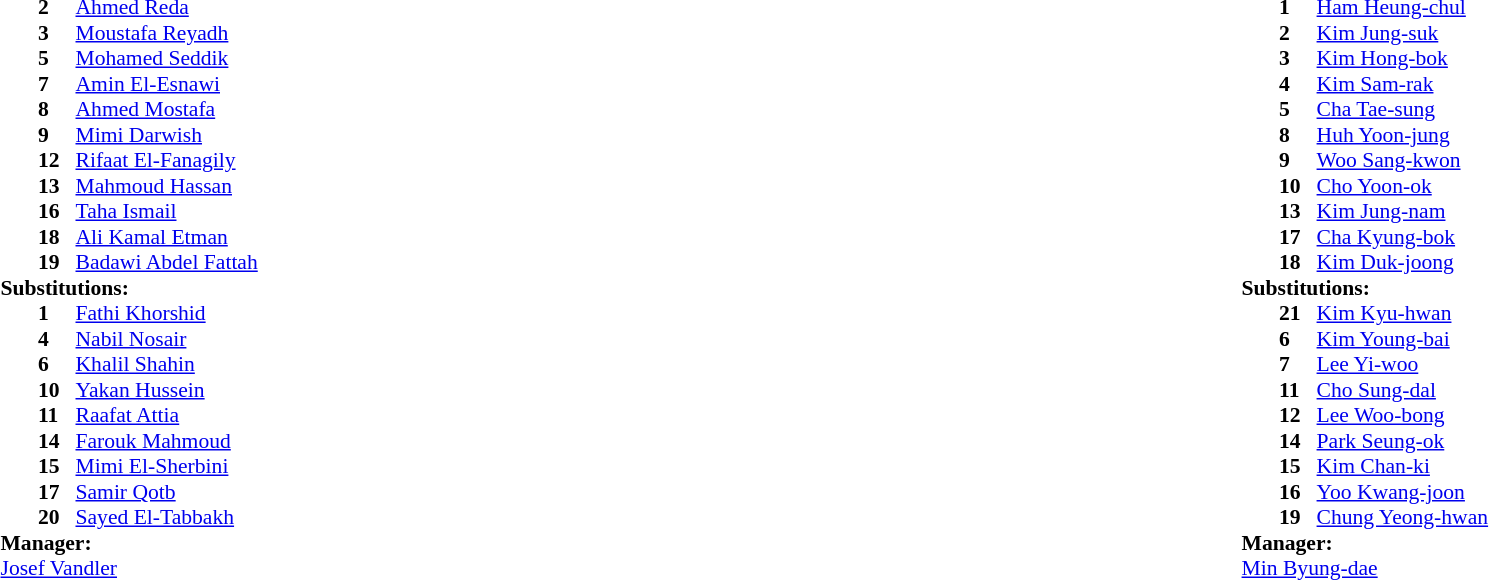<table width="100%">
<tr>
<td valign="top" width="40%"><br><table style="font-size:90%" cellspacing="0" cellpadding="0">
<tr>
<th width=25></th>
<th width=25></th>
</tr>
<tr>
<td></td>
<td><strong>2</strong></td>
<td><a href='#'>Ahmed Reda</a></td>
</tr>
<tr>
<td></td>
<td><strong>3</strong></td>
<td><a href='#'>Moustafa Reyadh</a></td>
</tr>
<tr>
<td></td>
<td><strong>5</strong></td>
<td><a href='#'>Mohamed Seddik</a></td>
</tr>
<tr>
<td></td>
<td><strong>7</strong></td>
<td><a href='#'>Amin El-Esnawi</a></td>
</tr>
<tr>
<td></td>
<td><strong>8</strong></td>
<td><a href='#'>Ahmed Mostafa</a></td>
</tr>
<tr>
<td></td>
<td><strong>9</strong></td>
<td><a href='#'>Mimi Darwish</a></td>
</tr>
<tr>
<td></td>
<td><strong>12</strong></td>
<td><a href='#'>Rifaat El-Fanagily</a></td>
</tr>
<tr>
<td></td>
<td><strong>13</strong></td>
<td><a href='#'>Mahmoud Hassan</a></td>
</tr>
<tr>
<td></td>
<td><strong>16</strong></td>
<td><a href='#'>Taha Ismail</a></td>
</tr>
<tr>
<td></td>
<td><strong>18</strong></td>
<td><a href='#'>Ali Kamal Etman</a></td>
</tr>
<tr>
<td></td>
<td><strong>19</strong></td>
<td><a href='#'>Badawi Abdel Fattah</a></td>
</tr>
<tr>
<td colspan=3><strong>Substitutions:</strong></td>
</tr>
<tr>
<td></td>
<td><strong>1</strong></td>
<td><a href='#'>Fathi Khorshid</a></td>
</tr>
<tr>
<td></td>
<td><strong>4</strong></td>
<td><a href='#'>Nabil Nosair</a></td>
</tr>
<tr>
<td></td>
<td><strong>6</strong></td>
<td><a href='#'>Khalil Shahin</a></td>
</tr>
<tr>
<td></td>
<td><strong>10</strong></td>
<td><a href='#'>Yakan Hussein</a></td>
</tr>
<tr>
<td></td>
<td><strong>11</strong></td>
<td><a href='#'>Raafat Attia</a></td>
</tr>
<tr>
<td></td>
<td><strong>14</strong></td>
<td><a href='#'>Farouk Mahmoud</a></td>
</tr>
<tr>
<td></td>
<td><strong>15</strong></td>
<td><a href='#'>Mimi El-Sherbini</a></td>
</tr>
<tr>
<td></td>
<td><strong>17</strong></td>
<td><a href='#'>Samir Qotb</a></td>
</tr>
<tr>
<td></td>
<td><strong>20</strong></td>
<td><a href='#'>Sayed El-Tabbakh</a></td>
</tr>
<tr>
<td colspan=3><strong>Manager:</strong></td>
</tr>
<tr>
<td colspan=3> <a href='#'>Josef Vandler</a></td>
</tr>
</table>
</td>
<td valign="top" width="50%"><br><table style="font-size:90%; margin:auto" cellspacing="0" cellpadding="0">
<tr>
<th width=25></th>
<th width=25></th>
</tr>
<tr>
<td></td>
<td><strong>1</strong></td>
<td><a href='#'>Ham Heung-chul</a></td>
</tr>
<tr>
<td></td>
<td><strong>2</strong></td>
<td><a href='#'>Kim Jung-suk</a></td>
</tr>
<tr>
<td></td>
<td><strong>3</strong></td>
<td><a href='#'>Kim Hong-bok</a></td>
<td></td>
</tr>
<tr>
<td></td>
<td><strong>4</strong></td>
<td><a href='#'>Kim Sam-rak</a></td>
</tr>
<tr>
<td></td>
<td><strong>5</strong></td>
<td><a href='#'>Cha Tae-sung</a></td>
</tr>
<tr>
<td></td>
<td><strong>8</strong></td>
<td><a href='#'>Huh Yoon-jung</a></td>
</tr>
<tr>
<td></td>
<td><strong>9</strong></td>
<td><a href='#'>Woo Sang-kwon</a></td>
</tr>
<tr>
<td></td>
<td><strong>10</strong></td>
<td><a href='#'>Cho Yoon-ok</a></td>
</tr>
<tr>
<td></td>
<td><strong>13</strong></td>
<td><a href='#'>Kim Jung-nam</a></td>
</tr>
<tr>
<td></td>
<td><strong>17</strong></td>
<td><a href='#'>Cha Kyung-bok</a></td>
</tr>
<tr>
<td></td>
<td><strong>18</strong></td>
<td><a href='#'>Kim Duk-joong</a></td>
</tr>
<tr>
<td colspan=3><strong>Substitutions:</strong></td>
</tr>
<tr>
<td></td>
<td><strong>21</strong></td>
<td><a href='#'>Kim Kyu-hwan</a></td>
</tr>
<tr>
<td></td>
<td><strong>6</strong></td>
<td><a href='#'>Kim Young-bai</a></td>
</tr>
<tr>
<td></td>
<td><strong>7</strong></td>
<td><a href='#'>Lee Yi-woo</a></td>
</tr>
<tr>
<td></td>
<td><strong>11</strong></td>
<td><a href='#'>Cho Sung-dal</a></td>
</tr>
<tr>
<td></td>
<td><strong>12</strong></td>
<td><a href='#'>Lee Woo-bong</a></td>
</tr>
<tr>
<td></td>
<td><strong>14</strong></td>
<td><a href='#'>Park Seung-ok</a></td>
</tr>
<tr>
<td></td>
<td><strong>15</strong></td>
<td><a href='#'>Kim Chan-ki</a></td>
</tr>
<tr>
<td></td>
<td><strong>16</strong></td>
<td><a href='#'>Yoo Kwang-joon</a></td>
</tr>
<tr>
<td></td>
<td><strong>19</strong></td>
<td><a href='#'>Chung Yeong-hwan</a></td>
</tr>
<tr>
<td colspan=3><strong>Manager:</strong></td>
</tr>
<tr>
<td colspan=3> <a href='#'>Min Byung-dae</a></td>
</tr>
</table>
</td>
</tr>
</table>
